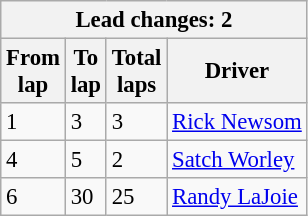<table class="wikitable" style="font-size: 95%;">
<tr>
<th colspan="4">Lead changes: 2</th>
</tr>
<tr>
<th>From<br>lap</th>
<th>To<br>lap</th>
<th>Total<br>laps</th>
<th>Driver</th>
</tr>
<tr>
<td>1</td>
<td>3</td>
<td>3</td>
<td><a href='#'>Rick Newsom</a></td>
</tr>
<tr>
<td>4</td>
<td>5</td>
<td>2</td>
<td><a href='#'>Satch Worley</a></td>
</tr>
<tr>
<td>6</td>
<td>30</td>
<td>25</td>
<td><a href='#'>Randy LaJoie</a></td>
</tr>
</table>
